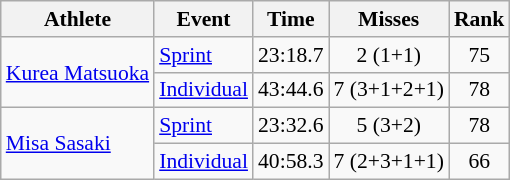<table class="wikitable" style="font-size:90%">
<tr>
<th>Athlete</th>
<th>Event</th>
<th>Time</th>
<th>Misses</th>
<th>Rank</th>
</tr>
<tr align=center>
<td align=left rowspan=2><a href='#'>Kurea Matsuoka</a></td>
<td align=left><a href='#'>Sprint</a></td>
<td>23:18.7</td>
<td>2 (1+1)</td>
<td>75</td>
</tr>
<tr align=center>
<td align=left><a href='#'>Individual</a></td>
<td>43:44.6</td>
<td>7 (3+1+2+1)</td>
<td>78</td>
</tr>
<tr align=center>
<td align=left rowspan=2><a href='#'>Misa Sasaki</a></td>
<td align=left><a href='#'>Sprint</a></td>
<td>23:32.6</td>
<td>5 (3+2)</td>
<td>78</td>
</tr>
<tr align=center>
<td align=left><a href='#'>Individual</a></td>
<td>40:58.3</td>
<td>7 (2+3+1+1)</td>
<td>66</td>
</tr>
</table>
